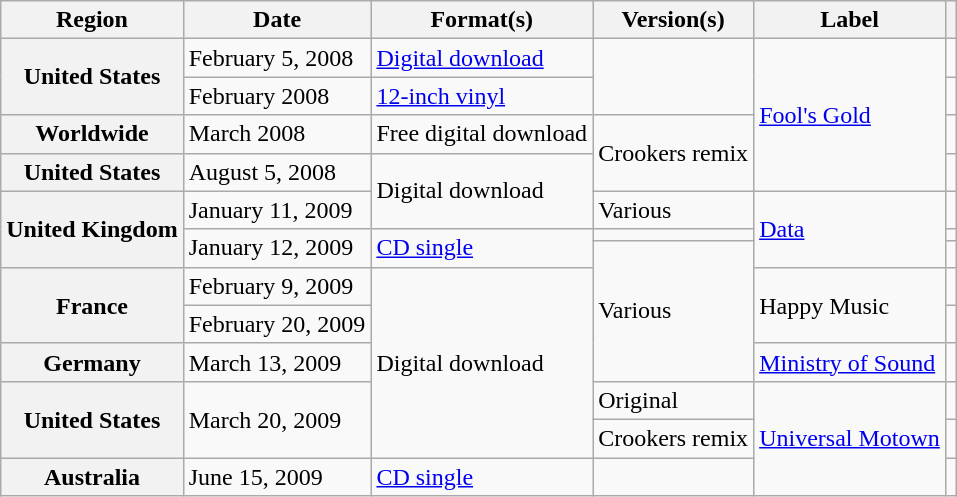<table class="wikitable plainrowheaders">
<tr>
<th scope="col">Region</th>
<th scope="col">Date</th>
<th scope="col">Format(s)</th>
<th scope="col">Version(s)</th>
<th scope="col">Label</th>
<th scope="col"></th>
</tr>
<tr>
<th scope="row" rowspan="2">United States</th>
<td>February 5, 2008</td>
<td><a href='#'>Digital download</a></td>
<td rowspan="2"></td>
<td rowspan="4"><a href='#'>Fool's Gold</a></td>
<td></td>
</tr>
<tr>
<td>February 2008</td>
<td><a href='#'>12-inch vinyl</a></td>
<td></td>
</tr>
<tr>
<th scope="row">Worldwide</th>
<td>March 2008</td>
<td>Free digital download</td>
<td rowspan="2">Crookers remix</td>
<td></td>
</tr>
<tr>
<th scope="row">United States</th>
<td>August 5, 2008</td>
<td rowspan="2">Digital download</td>
<td></td>
</tr>
<tr>
<th scope="row" rowspan="3">United Kingdom</th>
<td>January 11, 2009</td>
<td>Various</td>
<td rowspan="3"><a href='#'>Data</a></td>
<td></td>
</tr>
<tr>
<td rowspan="2">January 12, 2009</td>
<td rowspan="2"><a href='#'>CD single</a></td>
<td></td>
<td></td>
</tr>
<tr>
<td rowspan="4">Various</td>
<td></td>
</tr>
<tr>
<th scope="row" rowspan="2">France</th>
<td>February 9, 2009</td>
<td rowspan="5">Digital download</td>
<td rowspan="2">Happy Music</td>
<td></td>
</tr>
<tr>
<td>February 20, 2009</td>
<td></td>
</tr>
<tr>
<th scope="row">Germany</th>
<td>March 13, 2009</td>
<td><a href='#'>Ministry of Sound</a></td>
<td></td>
</tr>
<tr>
<th scope="row" rowspan="2">United States</th>
<td rowspan="2">March 20, 2009</td>
<td>Original</td>
<td rowspan="3"><a href='#'>Universal Motown</a></td>
<td></td>
</tr>
<tr>
<td>Crookers remix</td>
<td></td>
</tr>
<tr>
<th scope="row">Australia</th>
<td>June 15, 2009</td>
<td><a href='#'>CD single</a></td>
<td></td>
<td></td>
</tr>
</table>
